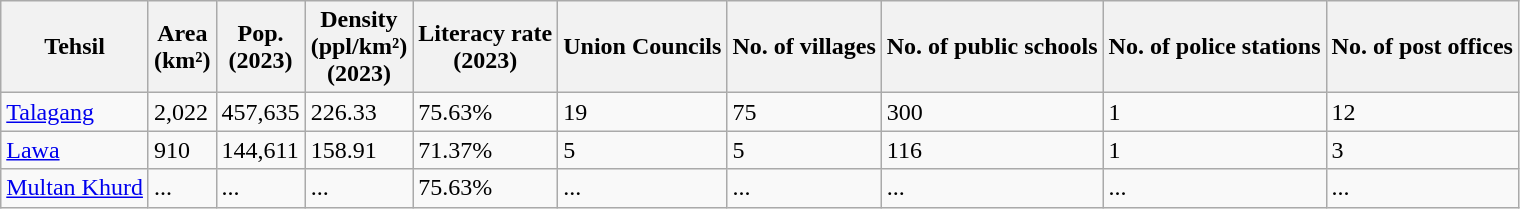<table class="wikitable sortable static-row-numbers static-row-header-hash">
<tr>
<th>Tehsil</th>
<th>Area<br>(km²)</th>
<th>Pop.<br>(2023)</th>
<th>Density<br>(ppl/km²)<br>(2023)</th>
<th>Literacy rate<br>(2023)</th>
<th>Union Councils</th>
<th>No. of villages</th>
<th>No. of public schools</th>
<th>No. of police stations</th>
<th>No. of post offices</th>
</tr>
<tr>
<td><a href='#'>Talagang</a></td>
<td>2,022</td>
<td>457,635</td>
<td>226.33</td>
<td>75.63%</td>
<td>19</td>
<td>75</td>
<td>300</td>
<td>1</td>
<td>12</td>
</tr>
<tr>
<td><a href='#'>Lawa</a></td>
<td>910</td>
<td>144,611</td>
<td>158.91</td>
<td>71.37%</td>
<td>5</td>
<td>5</td>
<td>116</td>
<td>1</td>
<td>3</td>
</tr>
<tr>
<td><a href='#'>Multan Khurd</a></td>
<td>...</td>
<td>...</td>
<td>...</td>
<td>75.63%</td>
<td>...</td>
<td>...</td>
<td>...</td>
<td>...</td>
<td>...</td>
</tr>
</table>
